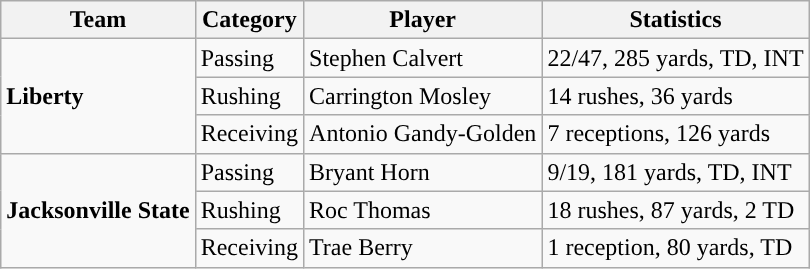<table class="wikitable" style="float: left;">
<tr>
<th>Team</th>
<th>Category</th>
<th>Player</th>
<th>Statistics</th>
</tr>
<tr>
<td rowspan=3><strong>Liberty</strong></td>
<td>Passing</td>
<td>Stephen Calvert</td>
<td>22/47, 285 yards, TD, INT</td>
</tr>
<tr>
<td>Rushing</td>
<td>Carrington Mosley</td>
<td>14 rushes, 36 yards</td>
</tr>
<tr>
<td>Receiving</td>
<td>Antonio Gandy-Golden</td>
<td>7 receptions, 126 yards</td>
</tr>
<tr>
<td rowspan=3><strong>Jacksonville State</strong></td>
<td>Passing</td>
<td>Bryant Horn</td>
<td>9/19, 181 yards, TD, INT</td>
</tr>
<tr>
<td>Rushing</td>
<td>Roc Thomas</td>
<td>18 rushes, 87 yards, 2 TD</td>
</tr>
<tr>
<td>Receiving</td>
<td>Trae Berry</td>
<td>1 reception, 80 yards, TD</td>
</tr>
</table>
